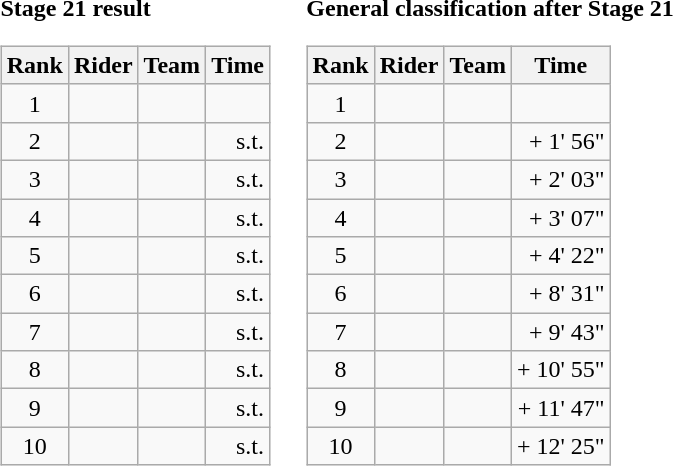<table>
<tr>
<td><strong>Stage 21 result</strong><br><table class="wikitable">
<tr>
<th scope="col">Rank</th>
<th scope="col">Rider</th>
<th scope="col">Team</th>
<th scope="col">Time</th>
</tr>
<tr>
<td style="text-align:center;">1</td>
<td></td>
<td></td>
<td style="text-align:right;"></td>
</tr>
<tr>
<td style="text-align:center;">2</td>
<td></td>
<td></td>
<td style="text-align:right;">s.t.</td>
</tr>
<tr>
<td style="text-align:center;">3</td>
<td></td>
<td></td>
<td style="text-align:right;">s.t.</td>
</tr>
<tr>
<td style="text-align:center;">4</td>
<td></td>
<td></td>
<td style="text-align:right;">s.t.</td>
</tr>
<tr>
<td style="text-align:center;">5</td>
<td></td>
<td></td>
<td style="text-align:right;">s.t.</td>
</tr>
<tr>
<td style="text-align:center;">6</td>
<td></td>
<td></td>
<td style="text-align:right;">s.t.</td>
</tr>
<tr>
<td style="text-align:center;">7</td>
<td></td>
<td></td>
<td style="text-align:right;">s.t.</td>
</tr>
<tr>
<td style="text-align:center;">8</td>
<td></td>
<td></td>
<td style="text-align:right;">s.t.</td>
</tr>
<tr>
<td style="text-align:center;">9</td>
<td></td>
<td></td>
<td style="text-align:right;">s.t.</td>
</tr>
<tr>
<td style="text-align:center;">10</td>
<td></td>
<td></td>
<td style="text-align:right;">s.t.</td>
</tr>
</table>
</td>
<td></td>
<td><strong>General classification after Stage 21</strong><br><table class="wikitable">
<tr>
<th scope="col">Rank</th>
<th scope="col">Rider</th>
<th scope="col">Team</th>
<th scope="col">Time</th>
</tr>
<tr>
<td style="text-align:center;">1</td>
<td></td>
<td></td>
<td style="text-align:right;"></td>
</tr>
<tr>
<td style="text-align:center;">2</td>
<td></td>
<td></td>
<td style="text-align:right;">+ 1' 56"</td>
</tr>
<tr>
<td style="text-align:center;">3</td>
<td></td>
<td></td>
<td style="text-align:right;">+ 2' 03"</td>
</tr>
<tr>
<td style="text-align:center;">4</td>
<td></td>
<td></td>
<td style="text-align:right;">+ 3' 07"</td>
</tr>
<tr>
<td style="text-align:center;">5</td>
<td></td>
<td></td>
<td style="text-align:right;">+ 4' 22"</td>
</tr>
<tr>
<td style="text-align:center;">6</td>
<td></td>
<td></td>
<td style="text-align:right;">+ 8' 31"</td>
</tr>
<tr>
<td style="text-align:center;">7</td>
<td></td>
<td></td>
<td style="text-align:right;">+ 9' 43"</td>
</tr>
<tr>
<td style="text-align:center;">8</td>
<td></td>
<td></td>
<td style="text-align:right;">+ 10' 55"</td>
</tr>
<tr>
<td style="text-align:center;">9</td>
<td></td>
<td></td>
<td style="text-align:right;">+ 11' 47"</td>
</tr>
<tr>
<td style="text-align:center;">10</td>
<td></td>
<td></td>
<td style="text-align:right;">+ 12' 25"</td>
</tr>
</table>
</td>
</tr>
</table>
